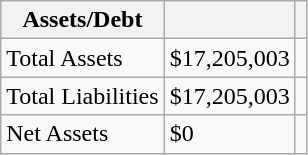<table class="wikitable">
<tr>
<th>Assets/Debt</th>
<th></th>
<th></th>
</tr>
<tr>
<td>Total Assets</td>
<td>$17,205,003</td>
<td></td>
</tr>
<tr>
<td>Total Liabilities</td>
<td>$17,205,003</td>
<td></td>
</tr>
<tr>
<td>Net Assets</td>
<td>$0</td>
</tr>
</table>
